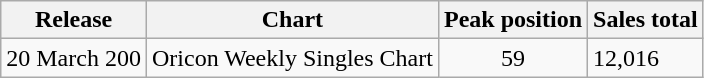<table class="wikitable">
<tr>
<th>Release</th>
<th>Chart</th>
<th>Peak position</th>
<th>Sales total</th>
</tr>
<tr>
<td>20 March 200</td>
<td>Oricon Weekly Singles Chart</td>
<td align="center">59</td>
<td>12,016</td>
</tr>
</table>
